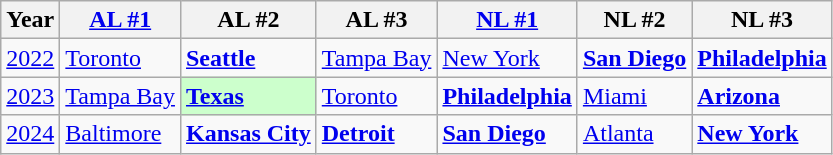<table class="wikitable sortable">
<tr>
<th>Year</th>
<th><a href='#'>AL #1</a></th>
<th>AL #2</th>
<th>AL #3</th>
<th><a href='#'>NL #1</a></th>
<th>NL #2</th>
<th>NL #3</th>
</tr>
<tr>
<td><a href='#'>2022</a></td>
<td><a href='#'>Toronto</a></td>
<td><a href='#'><strong>Seattle</strong></a></td>
<td><a href='#'>Tampa Bay</a></td>
<td><a href='#'>New York</a></td>
<td><a href='#'><strong>San Diego</strong></a></td>
<td><a href='#'><strong>Philadelphia</strong></a></td>
</tr>
<tr>
<td><a href='#'>2023</a></td>
<td><a href='#'>Tampa Bay</a></td>
<td bgcolor="#ccffcc"><a href='#'><strong>Texas</strong></a></td>
<td><a href='#'>Toronto</a></td>
<td><a href='#'><strong>Philadelphia</strong></a></td>
<td><a href='#'>Miami</a></td>
<td><a href='#'><strong>Arizona</strong></a></td>
</tr>
<tr>
<td><a href='#'>2024</a></td>
<td><a href='#'>Baltimore</a></td>
<td><strong><a href='#'>Kansas City</a></strong></td>
<td><strong><a href='#'>Detroit</a></strong></td>
<td><strong><a href='#'>San Diego</a></strong></td>
<td><a href='#'>Atlanta</a></td>
<td><strong><a href='#'>New York</a></strong></td>
</tr>
</table>
